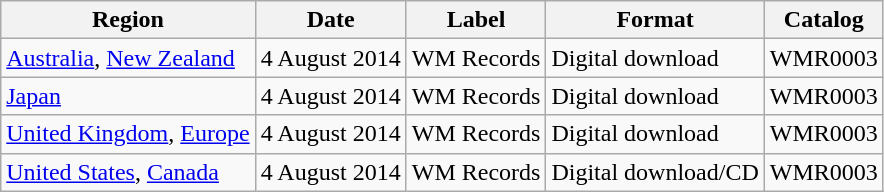<table class="wikitable">
<tr>
<th>Region</th>
<th>Date</th>
<th>Label</th>
<th>Format</th>
<th>Catalog</th>
</tr>
<tr>
<td><a href='#'>Australia</a>, <a href='#'>New Zealand</a></td>
<td>4 August 2014</td>
<td>WM Records</td>
<td>Digital download</td>
<td>WMR0003</td>
</tr>
<tr>
<td><a href='#'>Japan</a></td>
<td>4 August 2014</td>
<td>WM Records</td>
<td>Digital download</td>
<td>WMR0003</td>
</tr>
<tr>
<td><a href='#'>United Kingdom</a>, <a href='#'>Europe</a></td>
<td>4 August 2014</td>
<td>WM Records</td>
<td>Digital download</td>
<td>WMR0003</td>
</tr>
<tr>
<td><a href='#'>United States</a>, <a href='#'>Canada</a></td>
<td>4 August 2014</td>
<td>WM Records</td>
<td>Digital download/CD</td>
<td>WMR0003</td>
</tr>
</table>
